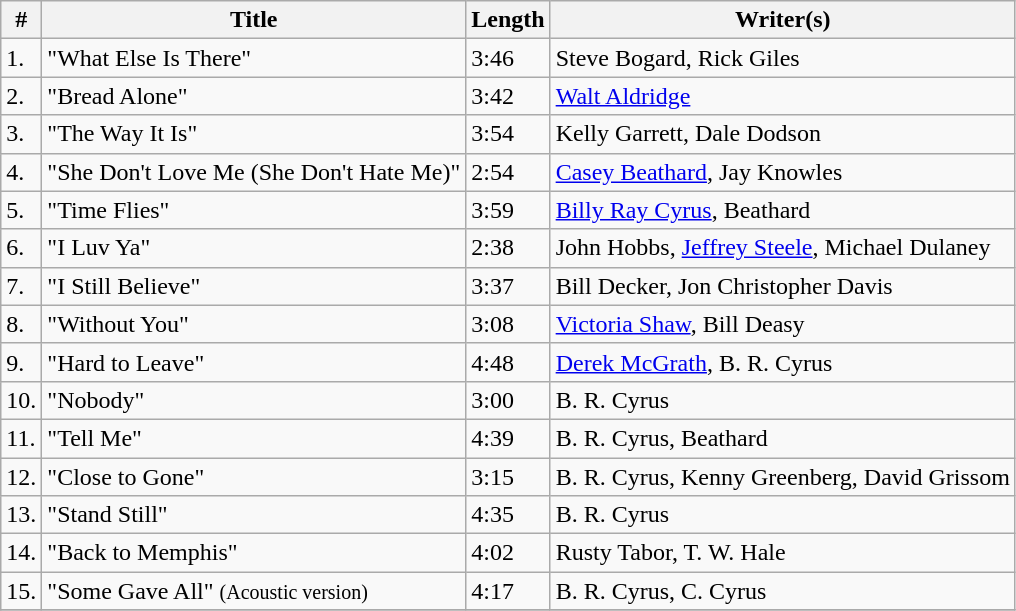<table class="wikitable">
<tr>
<th>#</th>
<th>Title</th>
<th>Length</th>
<th>Writer(s)</th>
</tr>
<tr>
<td>1.</td>
<td>"What Else Is There"</td>
<td>3:46</td>
<td>Steve Bogard, Rick Giles</td>
</tr>
<tr>
<td>2.</td>
<td>"Bread Alone"</td>
<td>3:42</td>
<td><a href='#'>Walt Aldridge</a></td>
</tr>
<tr>
<td>3.</td>
<td>"The Way It Is"</td>
<td>3:54</td>
<td>Kelly Garrett, Dale Dodson</td>
</tr>
<tr>
<td>4.</td>
<td>"She Don't Love Me (She Don't Hate Me)"</td>
<td>2:54</td>
<td><a href='#'>Casey Beathard</a>, Jay Knowles</td>
</tr>
<tr>
<td>5.</td>
<td>"Time Flies"</td>
<td>3:59</td>
<td><a href='#'>Billy Ray Cyrus</a>, Beathard</td>
</tr>
<tr>
<td>6.</td>
<td>"I Luv Ya"</td>
<td>2:38</td>
<td>John Hobbs, <a href='#'>Jeffrey Steele</a>, Michael Dulaney</td>
</tr>
<tr>
<td>7.</td>
<td>"I Still Believe"</td>
<td>3:37</td>
<td>Bill Decker, Jon Christopher Davis</td>
</tr>
<tr>
<td>8.</td>
<td>"Without You"</td>
<td>3:08</td>
<td><a href='#'>Victoria Shaw</a>, Bill Deasy</td>
</tr>
<tr>
<td>9.</td>
<td>"Hard to Leave"</td>
<td>4:48</td>
<td><a href='#'>Derek McGrath</a>, B. R. Cyrus</td>
</tr>
<tr>
<td>10.</td>
<td>"Nobody"</td>
<td>3:00</td>
<td>B. R. Cyrus</td>
</tr>
<tr>
<td>11.</td>
<td>"Tell Me"</td>
<td>4:39</td>
<td>B. R. Cyrus, Beathard</td>
</tr>
<tr>
<td>12.</td>
<td>"Close to Gone"</td>
<td>3:15</td>
<td>B. R. Cyrus, Kenny Greenberg, David Grissom</td>
</tr>
<tr>
<td>13.</td>
<td>"Stand Still"</td>
<td>4:35</td>
<td>B. R. Cyrus</td>
</tr>
<tr>
<td>14.</td>
<td>"Back to Memphis"</td>
<td>4:02</td>
<td>Rusty Tabor, T. W. Hale</td>
</tr>
<tr>
<td>15.</td>
<td>"Some Gave All" <small>(Acoustic version)</small></td>
<td>4:17</td>
<td>B. R. Cyrus, C. Cyrus</td>
</tr>
<tr>
</tr>
</table>
